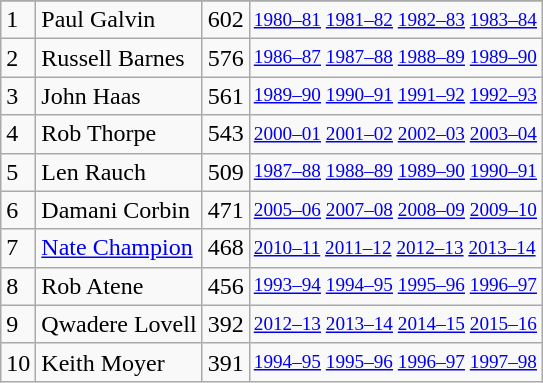<table class="wikitable">
<tr>
</tr>
<tr>
<td>1</td>
<td>Paul Galvin</td>
<td>602</td>
<td style="font-size:80%;"><a href='#'>1980–81</a> <a href='#'>1981–82</a> <a href='#'>1982–83</a> <a href='#'>1983–84</a></td>
</tr>
<tr>
<td>2</td>
<td>Russell Barnes</td>
<td>576</td>
<td style="font-size:80%;"><a href='#'>1986–87</a> <a href='#'>1987–88</a> <a href='#'>1988–89</a> <a href='#'>1989–90</a></td>
</tr>
<tr>
<td>3</td>
<td>John Haas</td>
<td>561</td>
<td style="font-size:80%;"><a href='#'>1989–90</a> <a href='#'>1990–91</a> <a href='#'>1991–92</a> <a href='#'>1992–93</a></td>
</tr>
<tr>
<td>4</td>
<td>Rob Thorpe</td>
<td>543</td>
<td style="font-size:80%;"><a href='#'>2000–01</a> <a href='#'>2001–02</a> <a href='#'>2002–03</a> <a href='#'>2003–04</a></td>
</tr>
<tr>
<td>5</td>
<td>Len Rauch</td>
<td>509</td>
<td style="font-size:80%;"><a href='#'>1987–88</a> <a href='#'>1988–89</a> <a href='#'>1989–90</a> <a href='#'>1990–91</a></td>
</tr>
<tr>
<td>6</td>
<td>Damani Corbin</td>
<td>471</td>
<td style="font-size:80%;"><a href='#'>2005–06</a> <a href='#'>2007–08</a> <a href='#'>2008–09</a> <a href='#'>2009–10</a></td>
</tr>
<tr>
<td>7</td>
<td><a href='#'>Nate Champion</a></td>
<td>468</td>
<td style="font-size:80%;"><a href='#'>2010–11</a> <a href='#'>2011–12</a> <a href='#'>2012–13</a> <a href='#'>2013–14</a></td>
</tr>
<tr>
<td>8</td>
<td>Rob Atene</td>
<td>456</td>
<td style="font-size:80%;"><a href='#'>1993–94</a> <a href='#'>1994–95</a> <a href='#'>1995–96</a> <a href='#'>1996–97</a></td>
</tr>
<tr>
<td>9</td>
<td>Qwadere Lovell</td>
<td>392</td>
<td style="font-size:80%;"><a href='#'>2012–13</a> <a href='#'>2013–14</a> <a href='#'>2014–15</a> <a href='#'>2015–16</a></td>
</tr>
<tr>
<td>10</td>
<td>Keith Moyer</td>
<td>391</td>
<td style="font-size:80%;"><a href='#'>1994–95</a> <a href='#'>1995–96</a> <a href='#'>1996–97</a> <a href='#'>1997–98</a></td>
</tr>
</table>
